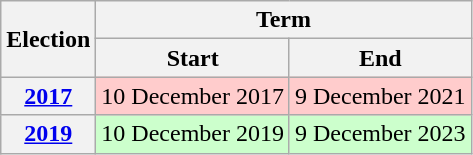<table class="wikitable" style="text-align:center">
<tr>
<th rowspan=2>Election</th>
<th colspan=2>Term</th>
</tr>
<tr>
<th>Start</th>
<th>End</th>
</tr>
<tr>
<th><a href='#'>2017</a></th>
<td bgcolor=#fcc>10 December 2017</td>
<td bgcolor=#fcc>9 December 2021</td>
</tr>
<tr>
<th><a href='#'>2019</a></th>
<td bgcolor=#cfc>10 December 2019</td>
<td bgcolor=#cfc>9 December 2023</td>
</tr>
</table>
